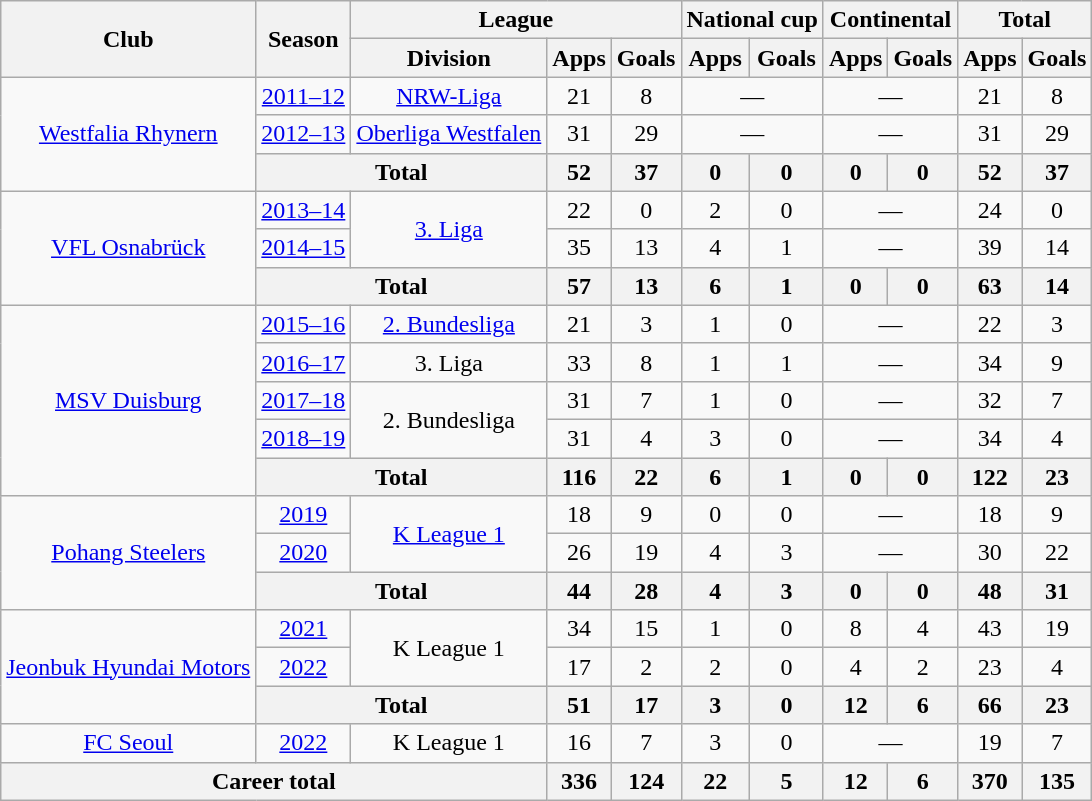<table class="wikitable" style="text-align:center">
<tr>
<th rowspan="2">Club</th>
<th rowspan="2">Season</th>
<th colspan="3">League</th>
<th colspan="2">National cup</th>
<th colspan="2">Continental</th>
<th colspan="2">Total</th>
</tr>
<tr>
<th>Division</th>
<th>Apps</th>
<th>Goals</th>
<th>Apps</th>
<th>Goals</th>
<th>Apps</th>
<th>Goals</th>
<th>Apps</th>
<th>Goals</th>
</tr>
<tr>
<td rowspan="3"><a href='#'>Westfalia Rhynern</a></td>
<td><a href='#'>2011–12</a></td>
<td><a href='#'>NRW-Liga</a></td>
<td>21</td>
<td>8</td>
<td colspan="2">—</td>
<td colspan="2">—</td>
<td>21</td>
<td>8</td>
</tr>
<tr>
<td><a href='#'>2012–13</a></td>
<td><a href='#'>Oberliga Westfalen</a></td>
<td>31</td>
<td>29</td>
<td colspan="2">—</td>
<td colspan="2">—</td>
<td>31</td>
<td>29</td>
</tr>
<tr>
<th colspan="2">Total</th>
<th>52</th>
<th>37</th>
<th>0</th>
<th>0</th>
<th>0</th>
<th>0</th>
<th>52</th>
<th>37</th>
</tr>
<tr>
<td rowspan="3"><a href='#'>VFL Osnabrück</a></td>
<td><a href='#'>2013–14</a></td>
<td rowspan="2"><a href='#'>3. Liga</a></td>
<td>22</td>
<td>0</td>
<td>2</td>
<td>0</td>
<td colspan="2">—</td>
<td>24</td>
<td>0</td>
</tr>
<tr>
<td><a href='#'>2014–15</a></td>
<td>35</td>
<td>13</td>
<td>4</td>
<td>1</td>
<td colspan="2">—</td>
<td>39</td>
<td>14</td>
</tr>
<tr>
<th colspan="2">Total</th>
<th>57</th>
<th>13</th>
<th>6</th>
<th>1</th>
<th>0</th>
<th>0</th>
<th>63</th>
<th>14</th>
</tr>
<tr>
<td rowspan="5"><a href='#'>MSV Duisburg</a></td>
<td><a href='#'>2015–16</a></td>
<td><a href='#'>2. Bundesliga</a></td>
<td>21</td>
<td>3</td>
<td>1</td>
<td>0</td>
<td colspan="2">—</td>
<td>22</td>
<td>3</td>
</tr>
<tr>
<td><a href='#'>2016–17</a></td>
<td>3. Liga</td>
<td>33</td>
<td>8</td>
<td>1</td>
<td>1</td>
<td colspan="2">—</td>
<td>34</td>
<td>9</td>
</tr>
<tr>
<td><a href='#'>2017–18</a></td>
<td rowspan="2">2. Bundesliga</td>
<td>31</td>
<td>7</td>
<td>1</td>
<td>0</td>
<td colspan="2">—</td>
<td>32</td>
<td>7</td>
</tr>
<tr>
<td><a href='#'>2018–19</a></td>
<td>31</td>
<td>4</td>
<td>3</td>
<td>0</td>
<td colspan="2">—</td>
<td>34</td>
<td>4</td>
</tr>
<tr>
<th colspan="2">Total</th>
<th>116</th>
<th>22</th>
<th>6</th>
<th>1</th>
<th>0</th>
<th>0</th>
<th>122</th>
<th>23</th>
</tr>
<tr>
<td rowspan="3"><a href='#'>Pohang Steelers</a></td>
<td><a href='#'>2019</a></td>
<td rowspan="2"><a href='#'>K League 1</a></td>
<td>18</td>
<td>9</td>
<td>0</td>
<td>0</td>
<td colspan="2">—</td>
<td>18</td>
<td>9</td>
</tr>
<tr>
<td><a href='#'>2020</a></td>
<td>26</td>
<td>19</td>
<td>4</td>
<td>3</td>
<td colspan="2">—</td>
<td>30</td>
<td>22</td>
</tr>
<tr>
<th colspan="2">Total</th>
<th>44</th>
<th>28</th>
<th>4</th>
<th>3</th>
<th>0</th>
<th>0</th>
<th>48</th>
<th>31</th>
</tr>
<tr>
<td rowspan="3"><a href='#'>Jeonbuk Hyundai Motors</a></td>
<td><a href='#'>2021</a></td>
<td rowspan="2">K League 1</td>
<td>34</td>
<td>15</td>
<td>1</td>
<td>0</td>
<td>8</td>
<td>4</td>
<td>43</td>
<td>19</td>
</tr>
<tr>
<td><a href='#'>2022</a></td>
<td>17</td>
<td>2</td>
<td>2</td>
<td>0</td>
<td>4</td>
<td>2</td>
<td>23</td>
<td>4</td>
</tr>
<tr>
<th colspan="2">Total</th>
<th>51</th>
<th>17</th>
<th>3</th>
<th>0</th>
<th>12</th>
<th>6</th>
<th>66</th>
<th>23</th>
</tr>
<tr>
<td><a href='#'>FC Seoul</a></td>
<td><a href='#'>2022</a></td>
<td>K League 1</td>
<td>16</td>
<td>7</td>
<td>3</td>
<td>0</td>
<td colspan="2">—</td>
<td>19</td>
<td>7</td>
</tr>
<tr>
<th colspan="3">Career total</th>
<th>336</th>
<th>124</th>
<th>22</th>
<th>5</th>
<th>12</th>
<th>6</th>
<th>370</th>
<th>135</th>
</tr>
</table>
